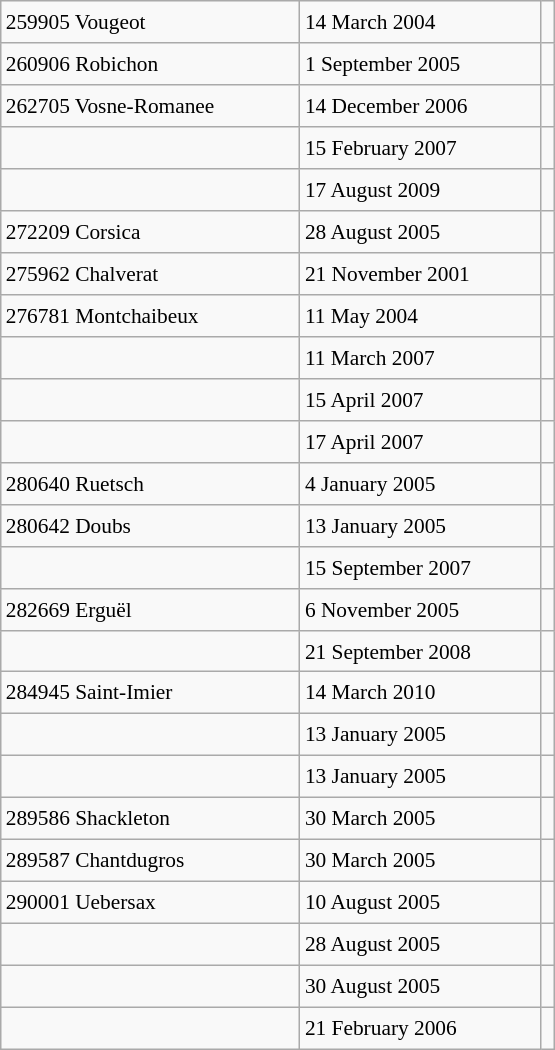<table class="wikitable" style="font-size: 89%; float: left; width: 26em; margin-right: 1em; height: 700px">
<tr>
<td>259905 Vougeot</td>
<td>14 March 2004</td>
<td></td>
</tr>
<tr>
<td>260906 Robichon</td>
<td>1 September 2005</td>
<td></td>
</tr>
<tr>
<td>262705 Vosne-Romanee</td>
<td>14 December 2006</td>
<td></td>
</tr>
<tr>
<td></td>
<td>15 February 2007</td>
<td></td>
</tr>
<tr>
<td></td>
<td>17 August 2009</td>
<td></td>
</tr>
<tr>
<td>272209 Corsica</td>
<td>28 August 2005</td>
<td></td>
</tr>
<tr>
<td>275962 Chalverat</td>
<td>21 November 2001</td>
<td></td>
</tr>
<tr>
<td>276781 Montchaibeux</td>
<td>11 May 2004</td>
<td></td>
</tr>
<tr>
<td></td>
<td>11 March 2007</td>
<td></td>
</tr>
<tr>
<td></td>
<td>15 April 2007</td>
<td></td>
</tr>
<tr>
<td></td>
<td>17 April 2007</td>
<td></td>
</tr>
<tr>
<td>280640 Ruetsch</td>
<td>4 January 2005</td>
<td></td>
</tr>
<tr>
<td>280642 Doubs</td>
<td>13 January 2005</td>
<td></td>
</tr>
<tr>
<td></td>
<td>15 September 2007</td>
<td></td>
</tr>
<tr>
<td>282669 Erguël</td>
<td>6 November 2005</td>
<td></td>
</tr>
<tr>
<td></td>
<td>21 September 2008</td>
<td></td>
</tr>
<tr>
<td>284945 Saint-Imier</td>
<td>14 March 2010</td>
<td></td>
</tr>
<tr>
<td></td>
<td>13 January 2005</td>
<td></td>
</tr>
<tr>
<td></td>
<td>13 January 2005</td>
<td></td>
</tr>
<tr>
<td>289586 Shackleton</td>
<td>30 March 2005</td>
<td></td>
</tr>
<tr>
<td>289587 Chantdugros</td>
<td>30 March 2005</td>
<td></td>
</tr>
<tr>
<td>290001 Uebersax</td>
<td>10 August 2005</td>
<td></td>
</tr>
<tr>
<td></td>
<td>28 August 2005</td>
<td></td>
</tr>
<tr>
<td></td>
<td>30 August 2005</td>
<td></td>
</tr>
<tr>
<td></td>
<td>21 February 2006</td>
<td></td>
</tr>
</table>
